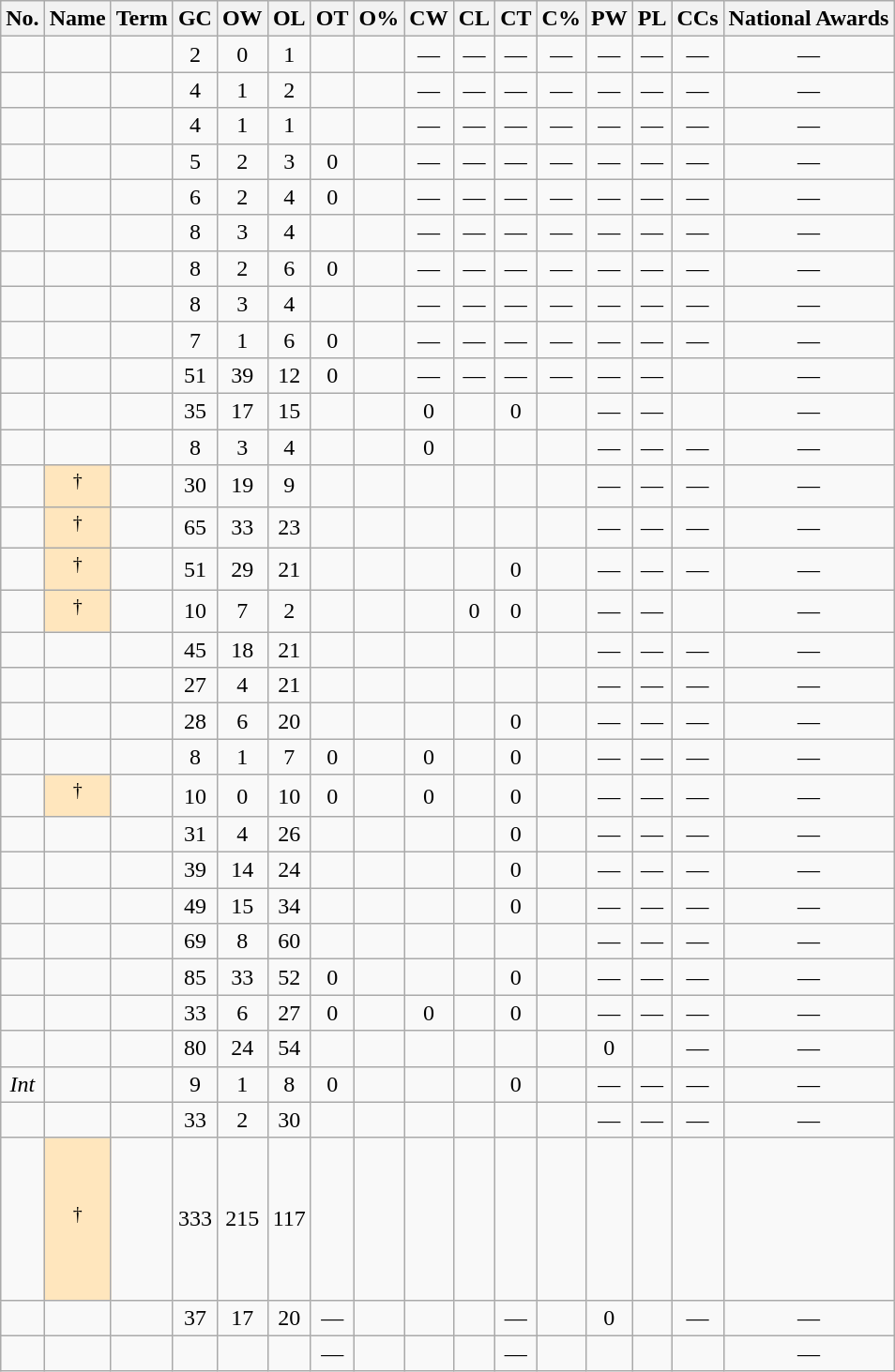<table class="wikitable sortable">
<tr>
<th>No.</th>
<th>Name</th>
<th>Term</th>
<th>GC</th>
<th>OW</th>
<th>OL</th>
<th>OT</th>
<th>O%</th>
<th>CW</th>
<th>CL</th>
<th>CT</th>
<th>C%</th>
<th>PW</th>
<th>PL</th>
<th>CCs</th>
<th class="unsortable">National Awards</th>
</tr>
<tr>
<td align="center"></td>
<td align="center"></td>
<td align="center"></td>
<td align="center">2</td>
<td align="center">0</td>
<td align="center">1</td>
<td align="center"></td>
<td align="center"></td>
<td align="center">—</td>
<td align="center">—</td>
<td align="center">—</td>
<td align="center">—</td>
<td align="center">—</td>
<td align="center">—</td>
<td align="center">—</td>
<td align="center">—</td>
</tr>
<tr>
<td align="center"></td>
<td align="center"></td>
<td align="center"></td>
<td align="center">4</td>
<td align="center">1</td>
<td align="center">2</td>
<td align="center"></td>
<td align="center"></td>
<td align="center">—</td>
<td align="center">—</td>
<td align="center">—</td>
<td align="center">—</td>
<td align="center">—</td>
<td align="center">—</td>
<td align="center">—</td>
<td align="center">—</td>
</tr>
<tr>
<td align="center"></td>
<td align="center"></td>
<td align="center"></td>
<td align="center">4</td>
<td align="center">1</td>
<td align="center">1</td>
<td align="center"></td>
<td align="center"></td>
<td align="center">—</td>
<td align="center">—</td>
<td align="center">—</td>
<td align="center">—</td>
<td align="center">—</td>
<td align="center">—</td>
<td align="center">—</td>
<td align="center">—</td>
</tr>
<tr>
<td align="center"></td>
<td align="center"></td>
<td align="center"></td>
<td align="center">5</td>
<td align="center">2</td>
<td align="center">3</td>
<td align="center">0</td>
<td align="center"></td>
<td align="center">—</td>
<td align="center">—</td>
<td align="center">—</td>
<td align="center">—</td>
<td align="center">—</td>
<td align="center">—</td>
<td align="center">—</td>
<td align="center">—</td>
</tr>
<tr>
<td align="center"></td>
<td align="center"></td>
<td align="center"></td>
<td align="center">6</td>
<td align="center">2</td>
<td align="center">4</td>
<td align="center">0</td>
<td align="center"></td>
<td align="center">—</td>
<td align="center">—</td>
<td align="center">—</td>
<td align="center">—</td>
<td align="center">—</td>
<td align="center">—</td>
<td align="center">—</td>
<td align="center">—</td>
</tr>
<tr>
<td align="center"></td>
<td align="center"></td>
<td align="center"></td>
<td align="center">8</td>
<td align="center">3</td>
<td align="center">4</td>
<td align="center"></td>
<td align="center"></td>
<td align="center">—</td>
<td align="center">—</td>
<td align="center">—</td>
<td align="center">—</td>
<td align="center">—</td>
<td align="center">—</td>
<td align="center">—</td>
<td align="center">—</td>
</tr>
<tr>
<td align="center"></td>
<td align="center"></td>
<td align="center"></td>
<td align="center">8</td>
<td align="center">2</td>
<td align="center">6</td>
<td align="center">0</td>
<td align="center"></td>
<td align="center">—</td>
<td align="center">—</td>
<td align="center">—</td>
<td align="center">—</td>
<td align="center">—</td>
<td align="center">—</td>
<td align="center">—</td>
<td align="center">—</td>
</tr>
<tr>
<td align="center"></td>
<td align="center"></td>
<td align="center"></td>
<td align="center">8</td>
<td align="center">3</td>
<td align="center">4</td>
<td align="center"></td>
<td align="center"></td>
<td align="center">—</td>
<td align="center">—</td>
<td align="center">—</td>
<td align="center">—</td>
<td align="center">—</td>
<td align="center">—</td>
<td align="center">—</td>
<td align="center">—</td>
</tr>
<tr>
<td align="center"></td>
<td align="center"></td>
<td align="center"></td>
<td align="center">7</td>
<td align="center">1</td>
<td align="center">6</td>
<td align="center">0</td>
<td align="center"></td>
<td align="center">—</td>
<td align="center">—</td>
<td align="center">—</td>
<td align="center">—</td>
<td align="center">—</td>
<td align="center">—</td>
<td align="center">—</td>
<td align="center">—</td>
</tr>
<tr>
<td align="center"></td>
<td align="center"></td>
<td align="center"></td>
<td align="center">51</td>
<td align="center">39</td>
<td align="center">12</td>
<td align="center">0</td>
<td align="center"></td>
<td align="center">—</td>
<td align="center">—</td>
<td align="center">—</td>
<td align="center">—</td>
<td align="center">—</td>
<td align="center">—</td>
<td align="center"></td>
<td align="center">—</td>
</tr>
<tr>
<td align="center"></td>
<td align="center"></td>
<td align="center"></td>
<td align="center">35</td>
<td align="center">17</td>
<td align="center">15</td>
<td align="center"></td>
<td align="center"></td>
<td align="center">0</td>
<td align="center"></td>
<td align="center">0</td>
<td align="center"></td>
<td align="center">—</td>
<td align="center">—</td>
<td align="center"></td>
<td align="center">—</td>
</tr>
<tr>
<td align="center"></td>
<td align="center"></td>
<td align="center"></td>
<td align="center">8</td>
<td align="center">3</td>
<td align="center">4</td>
<td align="center"></td>
<td align="center"></td>
<td align="center">0</td>
<td align="center"></td>
<td align="center"></td>
<td align="center"></td>
<td align="center">—</td>
<td align="center">—</td>
<td align="center">—</td>
<td align="center">—</td>
</tr>
<tr>
<td align="center"></td>
<td align="center" bgcolor="#FFE6BD"><sup>†</sup></td>
<td align="center"></td>
<td align="center">30</td>
<td align="center">19</td>
<td align="center">9</td>
<td align="center"></td>
<td align="center"></td>
<td align="center"></td>
<td align="center"></td>
<td align="center"></td>
<td align="center"></td>
<td align="center">—</td>
<td align="center">—</td>
<td align="center">—</td>
<td align="center">—</td>
</tr>
<tr>
<td align="center"></td>
<td align="center" bgcolor="#FFE6BD"><sup>†</sup></td>
<td align="center"></td>
<td align="center">65</td>
<td align="center">33</td>
<td align="center">23</td>
<td align="center"></td>
<td align="center"></td>
<td align="center"></td>
<td align="center"></td>
<td align="center"></td>
<td align="center"></td>
<td align="center">—</td>
<td align="center">—</td>
<td align="center">—</td>
<td align="center">—</td>
</tr>
<tr>
<td align="center"></td>
<td align="center" bgcolor="#FFE6BD"><sup>†</sup></td>
<td align="center"></td>
<td align="center">51</td>
<td align="center">29</td>
<td align="center">21</td>
<td align="center"></td>
<td align="center"></td>
<td align="center"></td>
<td align="center"></td>
<td align="center">0</td>
<td align="center"></td>
<td align="center">—</td>
<td align="center">—</td>
<td align="center">—</td>
<td align="center">—</td>
</tr>
<tr>
<td align="center"></td>
<td align="center" bgcolor="#FFE6BD"><sup>†</sup></td>
<td align="center"></td>
<td align="center">10</td>
<td align="center">7</td>
<td align="center">2</td>
<td align="center"></td>
<td align="center"></td>
<td align="center"></td>
<td align="center">0</td>
<td align="center">0</td>
<td align="center"></td>
<td align="center">—</td>
<td align="center">—</td>
<td align="center"></td>
<td align="center">—</td>
</tr>
<tr>
<td align="center"></td>
<td align="center"></td>
<td align="center"></td>
<td align="center">45</td>
<td align="center">18</td>
<td align="center">21</td>
<td align="center"></td>
<td align="center"></td>
<td align="center"></td>
<td align="center"></td>
<td align="center"></td>
<td align="center"></td>
<td align="center">—</td>
<td align="center">—</td>
<td align="center">—</td>
<td align="center">—</td>
</tr>
<tr>
<td align="center"></td>
<td align="center"></td>
<td align="center"></td>
<td align="center">27</td>
<td align="center">4</td>
<td align="center">21</td>
<td align="center"></td>
<td align="center"></td>
<td align="center"></td>
<td align="center"></td>
<td align="center"></td>
<td align="center"></td>
<td align="center">—</td>
<td align="center">—</td>
<td align="center">—</td>
<td align="center">—</td>
</tr>
<tr>
<td align="center"></td>
<td align="center"></td>
<td align="center"></td>
<td align="center">28</td>
<td align="center">6</td>
<td align="center">20</td>
<td align="center"></td>
<td align="center"></td>
<td align="center"></td>
<td align="center"></td>
<td align="center">0</td>
<td align="center"></td>
<td align="center">—</td>
<td align="center">—</td>
<td align="center">—</td>
<td align="center">—</td>
</tr>
<tr>
<td align="center"></td>
<td align="center"></td>
<td align="center"></td>
<td align="center">8</td>
<td align="center">1</td>
<td align="center">7</td>
<td align="center">0</td>
<td align="center"></td>
<td align="center">0</td>
<td align="center"></td>
<td align="center">0</td>
<td align="center"></td>
<td align="center">—</td>
<td align="center">—</td>
<td align="center">—</td>
<td align="center">—</td>
</tr>
<tr>
<td align="center"></td>
<td align="center" bgcolor="#FFE6BD"><sup>†</sup></td>
<td align="center"></td>
<td align="center">10</td>
<td align="center">0</td>
<td align="center">10</td>
<td align="center">0</td>
<td align="center"></td>
<td align="center">0</td>
<td align="center"></td>
<td align="center">0</td>
<td align="center"></td>
<td align="center">—</td>
<td align="center">—</td>
<td align="center">—</td>
<td align="center">—</td>
</tr>
<tr>
<td align="center"></td>
<td align="center"></td>
<td align="center"></td>
<td align="center">31</td>
<td align="center">4</td>
<td align="center">26</td>
<td align="center"></td>
<td align="center"></td>
<td align="center"></td>
<td align="center"></td>
<td align="center">0</td>
<td align="center"></td>
<td align="center">—</td>
<td align="center">—</td>
<td align="center">—</td>
<td align="center">—</td>
</tr>
<tr>
<td align="center"></td>
<td align="center"></td>
<td align="center"></td>
<td align="center">39</td>
<td align="center">14</td>
<td align="center">24</td>
<td align="center"></td>
<td align="center"></td>
<td align="center"></td>
<td align="center"></td>
<td align="center">0</td>
<td align="center"></td>
<td align="center">—</td>
<td align="center">—</td>
<td align="center">—</td>
<td align="center">—</td>
</tr>
<tr>
<td align="center"></td>
<td align="center"></td>
<td align="center"></td>
<td align="center">49</td>
<td align="center">15</td>
<td align="center">34</td>
<td align="center"></td>
<td align="center"></td>
<td align="center"></td>
<td align="center"></td>
<td align="center">0</td>
<td align="center"></td>
<td align="center">—</td>
<td align="center">—</td>
<td align="center">—</td>
<td align="center">—</td>
</tr>
<tr>
<td align="center"></td>
<td align="center"></td>
<td align="center"></td>
<td align="center">69</td>
<td align="center">8</td>
<td align="center">60</td>
<td align="center"></td>
<td align="center"></td>
<td align="center"></td>
<td align="center"></td>
<td align="center"></td>
<td align="center"></td>
<td align="center">—</td>
<td align="center">—</td>
<td align="center">—</td>
<td align="center">—</td>
</tr>
<tr>
<td align="center"></td>
<td align="center"></td>
<td align="center"></td>
<td align="center">85</td>
<td align="center">33</td>
<td align="center">52</td>
<td align="center">0</td>
<td align="center"></td>
<td align="center"></td>
<td align="center"></td>
<td align="center">0</td>
<td align="center"></td>
<td align="center">—</td>
<td align="center">—</td>
<td align="center">—</td>
<td align="center">—</td>
</tr>
<tr>
<td align="center"></td>
<td align="center"></td>
<td align="center"></td>
<td align="center">33</td>
<td align="center">6</td>
<td align="center">27</td>
<td align="center">0</td>
<td align="center"></td>
<td align="center">0</td>
<td align="center"></td>
<td align="center">0</td>
<td align="center"></td>
<td align="center">—</td>
<td align="center">—</td>
<td align="center">—</td>
<td align="center">—</td>
</tr>
<tr>
<td align="center"></td>
<td align="center"></td>
<td align="center"></td>
<td align="center">80</td>
<td align="center">24</td>
<td align="center">54</td>
<td align="center"></td>
<td align="center"></td>
<td align="center"></td>
<td align="center"></td>
<td align="center"></td>
<td align="center"></td>
<td align="center">0</td>
<td align="center"></td>
<td align="center">—</td>
<td align="center">—</td>
</tr>
<tr>
<td align="center"><em>Int</em></td>
<td align="center"></td>
<td align="center"></td>
<td align="center">9</td>
<td align="center">1</td>
<td align="center">8</td>
<td align="center">0</td>
<td align="center"></td>
<td align="center"></td>
<td align="center"></td>
<td align="center">0</td>
<td align="center"></td>
<td align="center">—</td>
<td align="center">—</td>
<td align="center">—</td>
<td align="center">—</td>
</tr>
<tr>
<td align="center"></td>
<td align="center"></td>
<td align="center"></td>
<td align="center">33</td>
<td align="center">2</td>
<td align="center">30</td>
<td align="center"></td>
<td align="center"></td>
<td align="center"></td>
<td align="center"></td>
<td align="center"></td>
<td align="center"></td>
<td align="center">—</td>
<td align="center">—</td>
<td align="center">—</td>
<td align="center">—</td>
</tr>
<tr>
<td align="center"></td>
<td align="center" bgcolor="#FFE6BD"><sup>†</sup></td>
<td align="center"></td>
<td align="center">333</td>
<td align="center">215</td>
<td align="center">117</td>
<td align="center"></td>
<td align="center"></td>
<td align="center"></td>
<td align="center"></td>
<td align="center"></td>
<td align="center"></td>
<td align="center"></td>
<td align="center"></td>
<td align="center"></td>
<td><br><br>
<br>
<br>
<br>
<br>
</td>
</tr>
<tr>
<td align="center"></td>
<td align="center"></td>
<td align="center"></td>
<td align="center">37</td>
<td align="center">17</td>
<td align="center">20</td>
<td align="center">—</td>
<td align="center"></td>
<td align="center"></td>
<td align="center"></td>
<td align="center">—</td>
<td align="center"></td>
<td align="center">0</td>
<td align="center"></td>
<td align="center">—</td>
<td align="center">—</td>
</tr>
<tr>
<td align="center"></td>
<td align="center"></td>
<td align="center"></td>
<td align="center"></td>
<td align="center"></td>
<td align="center"></td>
<td align="center">—</td>
<td align="center"></td>
<td align="center"></td>
<td align="center"></td>
<td align="center">—</td>
<td align="center"></td>
<td align="center"></td>
<td align="center"></td>
<td align="center"></td>
<td align="center">—</td>
</tr>
</table>
